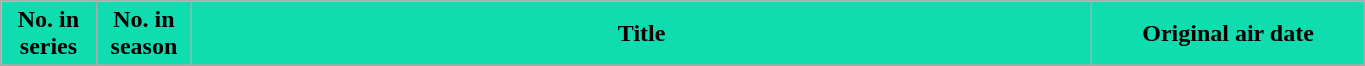<table class="wikitable plainrowheaders" style="width:72%;">
<tr>
<th scope="col" style="background-color: #0FDDAF; color: #000000;" width=7%>No. in<br>series</th>
<th scope="col" style="background-color: #0FDDAF; color: #000000;" width=7%>No. in<br>season</th>
<th scope="col" style="background-color: #0FDDAF; color: #000000;">Title</th>
<th scope="col" style="background-color: #0FDDAF; color: #000000;" width=20%>Original air date</th>
</tr>
<tr>
</tr>
</table>
